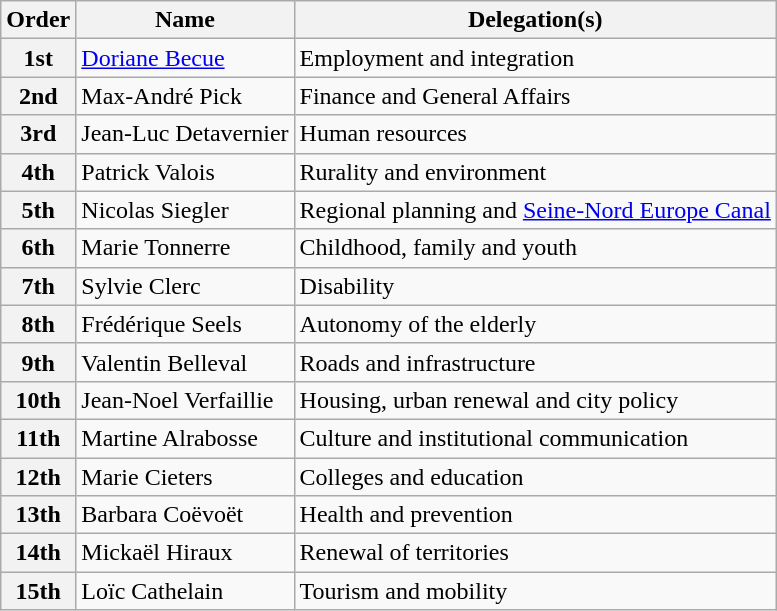<table class="wikitable">
<tr>
<th>Order</th>
<th>Name</th>
<th>Delegation(s)</th>
</tr>
<tr>
<th>1st</th>
<td><a href='#'>Doriane Becue</a></td>
<td>Employment and integration</td>
</tr>
<tr>
<th><abbr>2nd</abbr></th>
<td>Max-André Pick</td>
<td>Finance and General Affairs</td>
</tr>
<tr>
<th><abbr>3rd</abbr></th>
<td>Jean-Luc Detavernier</td>
<td>Human resources</td>
</tr>
<tr>
<th><abbr>4th</abbr></th>
<td>Patrick Valois</td>
<td>Rurality and environment</td>
</tr>
<tr>
<th><abbr>5th</abbr></th>
<td>Nicolas Siegler</td>
<td>Regional planning and <a href='#'>Seine-Nord Europe Canal</a></td>
</tr>
<tr>
<th><abbr>6th</abbr></th>
<td>Marie Tonnerre</td>
<td>Childhood, family and youth</td>
</tr>
<tr>
<th><abbr>7th</abbr></th>
<td>Sylvie Clerc</td>
<td>Disability</td>
</tr>
<tr>
<th><abbr>8th</abbr></th>
<td>Frédérique Seels</td>
<td>Autonomy of the elderly</td>
</tr>
<tr>
<th><abbr>9th</abbr></th>
<td>Valentin Belleval</td>
<td>Roads and infrastructure</td>
</tr>
<tr>
<th><abbr>10th</abbr></th>
<td>Jean-Noel Verfaillie</td>
<td>Housing, urban renewal and city policy</td>
</tr>
<tr>
<th><abbr>11th</abbr></th>
<td>Martine Alrabosse</td>
<td>Culture and institutional communication</td>
</tr>
<tr>
<th><abbr>12th</abbr></th>
<td>Marie Cieters</td>
<td>Colleges and education</td>
</tr>
<tr>
<th><abbr>13th</abbr></th>
<td>Barbara Coëvoët</td>
<td>Health and prevention</td>
</tr>
<tr>
<th><abbr>14th</abbr></th>
<td>Mickaël Hiraux</td>
<td>Renewal of territories</td>
</tr>
<tr>
<th><abbr>15th</abbr></th>
<td>Loïc Cathelain</td>
<td>Tourism and mobility</td>
</tr>
</table>
